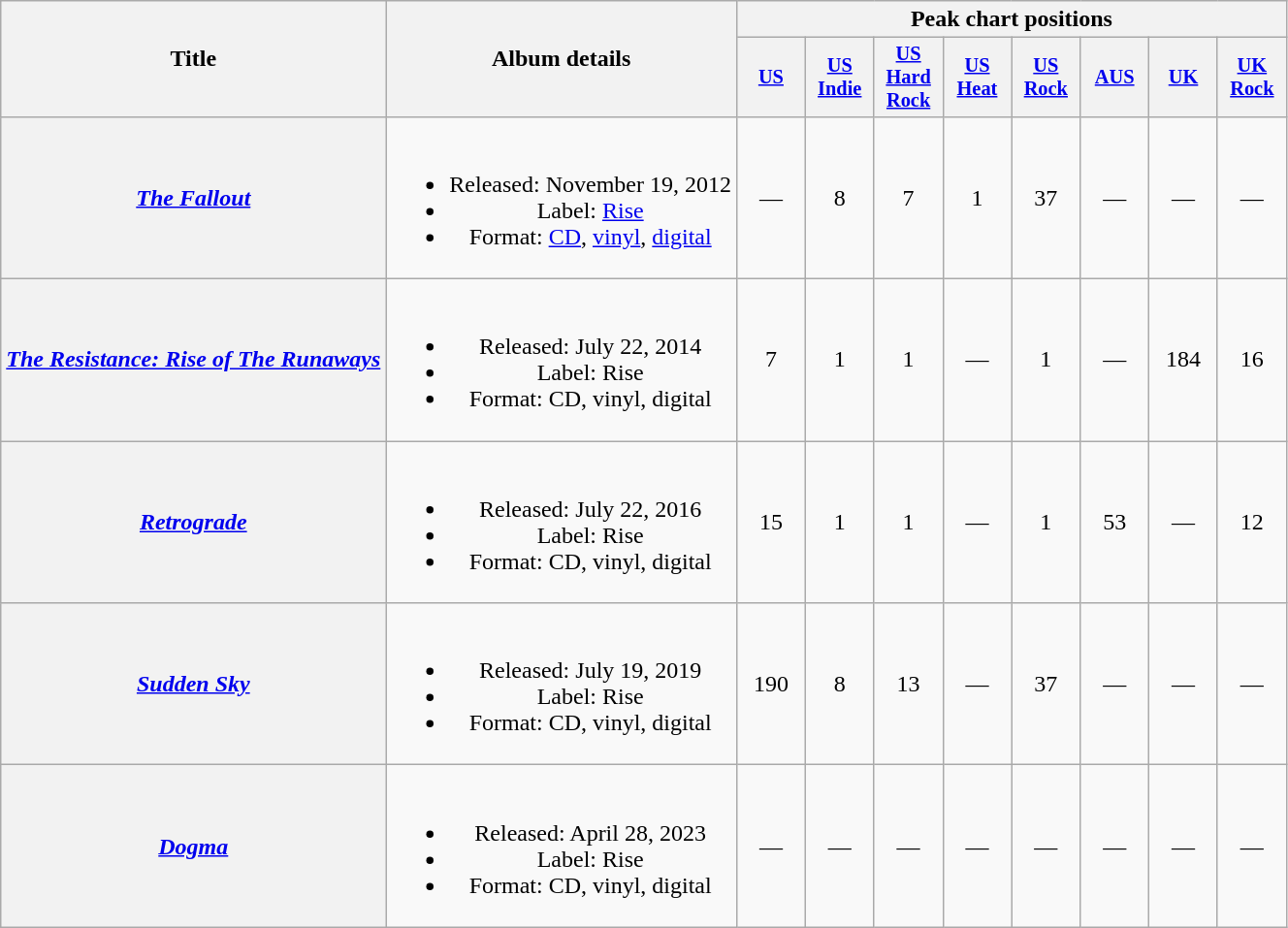<table class="wikitable plainrowheaders" style="text-align:center;">
<tr>
<th rowspan=2>Title</th>
<th rowspan=2>Album details</th>
<th colspan=10>Peak chart positions</th>
</tr>
<tr>
<th style="width:3em;font-size:85%"><a href='#'>US</a><br></th>
<th style="width:3em;font-size:85%"><a href='#'>US<br>Indie</a><br></th>
<th style="width:3em;font-size:85%"><a href='#'>US<br>Hard Rock</a><br></th>
<th style="width:3em;font-size:85%"><a href='#'>US<br>Heat</a><br></th>
<th style="width:3em;font-size:85%"><a href='#'>US<br>Rock</a><br></th>
<th style="width:3em;font-size:85%"><a href='#'>AUS</a><br></th>
<th style="width:3em;font-size:85%"><a href='#'>UK</a><br></th>
<th style="width:3em;font-size:85%"><a href='#'>UK Rock</a><br></th>
</tr>
<tr>
<th scope="row"><em><a href='#'>The Fallout</a></em></th>
<td><br><ul><li>Released: November 19, 2012</li><li>Label: <a href='#'>Rise</a></li><li>Format: <a href='#'>CD</a>, <a href='#'>vinyl</a>, <a href='#'>digital</a></li></ul></td>
<td>—</td>
<td>8</td>
<td>7</td>
<td>1</td>
<td>37</td>
<td>—</td>
<td>—</td>
<td>—</td>
</tr>
<tr>
<th scope="row"><em><a href='#'>The Resistance: Rise of The Runaways</a></em></th>
<td><br><ul><li>Released: July 22, 2014</li><li>Label: Rise</li><li>Format: CD, vinyl, digital</li></ul></td>
<td>7</td>
<td>1</td>
<td>1</td>
<td>—</td>
<td>1</td>
<td>—</td>
<td>184</td>
<td>16</td>
</tr>
<tr>
<th scope="row"><em><a href='#'>Retrograde</a></em></th>
<td><br><ul><li>Released: July 22, 2016</li><li>Label: Rise</li><li>Format: CD, vinyl, digital</li></ul></td>
<td>15</td>
<td>1</td>
<td>1</td>
<td>—</td>
<td>1</td>
<td>53</td>
<td>—</td>
<td>12</td>
</tr>
<tr>
<th scope="row"><em><a href='#'>Sudden Sky</a></em></th>
<td><br><ul><li>Released: July 19, 2019</li><li>Label: Rise</li><li>Format: CD, vinyl, digital</li></ul></td>
<td>190</td>
<td>8</td>
<td>13</td>
<td>—</td>
<td>37</td>
<td>—</td>
<td>—</td>
<td>—</td>
</tr>
<tr>
<th scope="row"><em><a href='#'>Dogma</a></em></th>
<td><br><ul><li>Released: April 28, 2023</li><li>Label: Rise</li><li>Format: CD, vinyl, digital</li></ul></td>
<td>—</td>
<td>—</td>
<td>—</td>
<td>—</td>
<td>—</td>
<td>—</td>
<td>—</td>
<td>—</td>
</tr>
</table>
